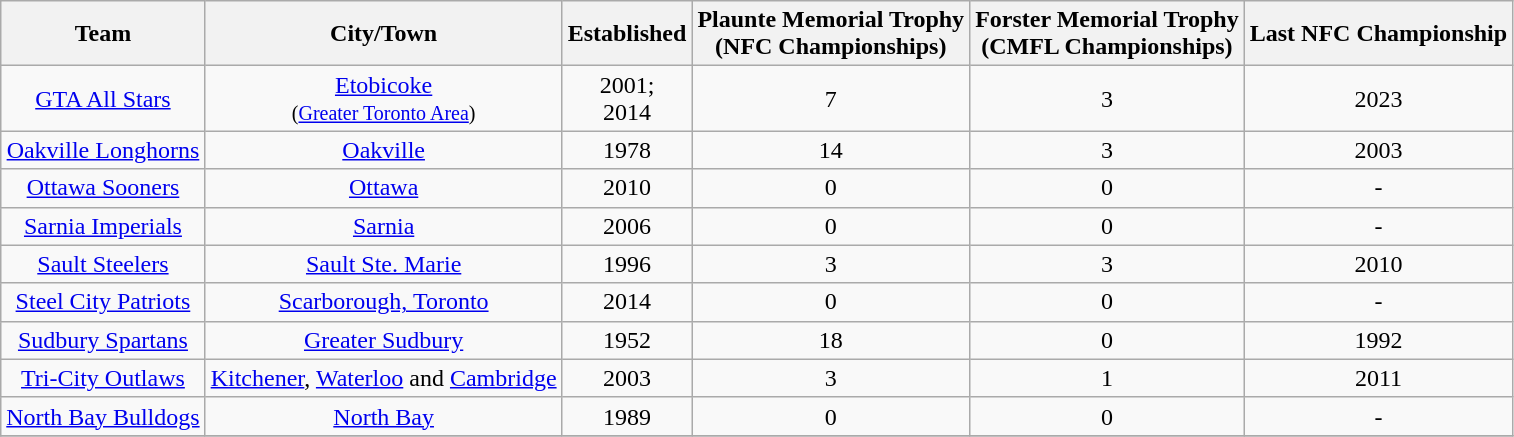<table class="wikitable sortable" style="text-align:center">
<tr>
<th>Team</th>
<th>City/Town</th>
<th>Established</th>
<th>Plaunte Memorial Trophy<br>(NFC Championships)</th>
<th>Forster Memorial Trophy<br>(CMFL Championships)</th>
<th>Last NFC Championship</th>
</tr>
<tr>
<td><a href='#'>GTA All Stars</a></td>
<td><a href='#'>Etobicoke</a> <br><small>(<a href='#'>Greater Toronto Area</a>)</small></td>
<td>2001;<br>2014</td>
<td>7</td>
<td>3</td>
<td>2023</td>
</tr>
<tr>
<td><a href='#'>Oakville Longhorns</a></td>
<td><a href='#'>Oakville</a></td>
<td>1978</td>
<td>14</td>
<td>3</td>
<td>2003</td>
</tr>
<tr>
<td><a href='#'>Ottawa Sooners</a></td>
<td><a href='#'>Ottawa</a></td>
<td>2010</td>
<td>0</td>
<td>0</td>
<td>-</td>
</tr>
<tr>
<td><a href='#'>Sarnia Imperials</a></td>
<td><a href='#'>Sarnia</a></td>
<td>2006</td>
<td>0</td>
<td>0</td>
<td>-</td>
</tr>
<tr>
<td><a href='#'>Sault Steelers</a></td>
<td><a href='#'>Sault Ste. Marie</a></td>
<td>1996</td>
<td>3</td>
<td>3</td>
<td>2010</td>
</tr>
<tr>
<td><a href='#'>Steel City Patriots</a></td>
<td><a href='#'>Scarborough, Toronto</a></td>
<td>2014</td>
<td>0</td>
<td>0</td>
<td>-</td>
</tr>
<tr>
<td><a href='#'>Sudbury Spartans</a></td>
<td><a href='#'>Greater Sudbury</a></td>
<td>1952</td>
<td>18</td>
<td>0</td>
<td>1992</td>
</tr>
<tr>
<td><a href='#'>Tri-City Outlaws</a></td>
<td><a href='#'>Kitchener</a>, <a href='#'>Waterloo</a> and <a href='#'>Cambridge</a></td>
<td>2003</td>
<td>3</td>
<td>1</td>
<td>2011</td>
</tr>
<tr>
<td><a href='#'>North Bay Bulldogs</a></td>
<td><a href='#'> North Bay</a></td>
<td>1989</td>
<td>0</td>
<td>0</td>
<td>-</td>
</tr>
<tr>
</tr>
</table>
